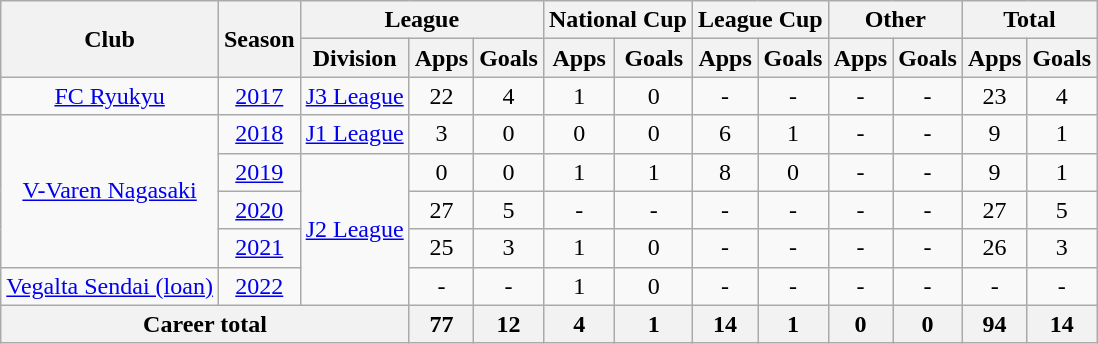<table class="wikitable" style="text-align: center">
<tr>
<th rowspan="2">Club</th>
<th rowspan="2">Season</th>
<th colspan="3">League</th>
<th colspan="2">National Cup</th>
<th colspan="2">League Cup</th>
<th colspan="2">Other</th>
<th colspan="2">Total</th>
</tr>
<tr>
<th>Division</th>
<th>Apps</th>
<th>Goals</th>
<th>Apps</th>
<th>Goals</th>
<th>Apps</th>
<th>Goals</th>
<th>Apps</th>
<th>Goals</th>
<th>Apps</th>
<th>Goals</th>
</tr>
<tr>
<td><a href='#'>FC Ryukyu</a></td>
<td><a href='#'>2017</a></td>
<td><a href='#'>J3 League</a></td>
<td>22</td>
<td>4</td>
<td>1</td>
<td>0</td>
<td>-</td>
<td>-</td>
<td>-</td>
<td>-</td>
<td>23</td>
<td>4</td>
</tr>
<tr>
<td rowspan="4"><a href='#'>V-Varen Nagasaki</a></td>
<td><a href='#'>2018</a></td>
<td><a href='#'>J1 League</a></td>
<td>3</td>
<td>0</td>
<td>0</td>
<td>0</td>
<td>6</td>
<td>1</td>
<td>-</td>
<td>-</td>
<td>9</td>
<td>1</td>
</tr>
<tr>
<td><a href='#'>2019</a></td>
<td rowspan="4"><a href='#'>J2 League</a></td>
<td>0</td>
<td>0</td>
<td>1</td>
<td>1</td>
<td>8</td>
<td>0</td>
<td>-</td>
<td>-</td>
<td>9</td>
<td>1</td>
</tr>
<tr>
<td><a href='#'>2020</a></td>
<td>27</td>
<td>5</td>
<td>-</td>
<td>-</td>
<td>-</td>
<td>-</td>
<td>-</td>
<td>-</td>
<td>27</td>
<td>5</td>
</tr>
<tr>
<td><a href='#'>2021</a></td>
<td>25</td>
<td>3</td>
<td>1</td>
<td>0</td>
<td>-</td>
<td>-</td>
<td>-</td>
<td>-</td>
<td>26</td>
<td>3</td>
</tr>
<tr>
<td><a href='#'>Vegalta Sendai (loan)</a></td>
<td><a href='#'>2022</a></td>
<td>-</td>
<td>-</td>
<td>1</td>
<td>0</td>
<td>-</td>
<td>-</td>
<td>-</td>
<td>-</td>
<td>-</td>
<td>-</td>
</tr>
<tr>
<th colspan=3>Career total</th>
<th>77</th>
<th>12</th>
<th>4</th>
<th>1</th>
<th>14</th>
<th>1</th>
<th>0</th>
<th>0</th>
<th>94</th>
<th>14</th>
</tr>
</table>
